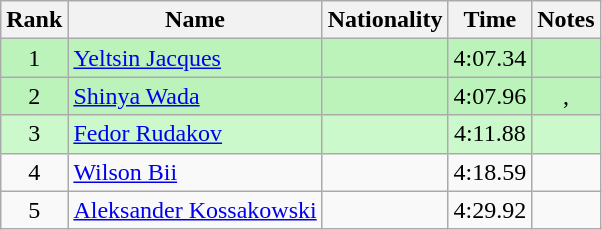<table class="wikitable sortable" style="text-align:center">
<tr>
<th>Rank</th>
<th>Name</th>
<th>Nationality</th>
<th>Time</th>
<th>Notes</th>
</tr>
<tr bgcolor=bbf3bb>
<td>1</td>
<td align="left"><a href='#'>Yeltsin Jacques</a></td>
<td align="left"></td>
<td>4:07.34</td>
<td></td>
</tr>
<tr bgcolor=bbf3bb>
<td>2</td>
<td align="left"><a href='#'>Shinya Wada</a></td>
<td align="left"></td>
<td>4:07.96</td>
<td>, </td>
</tr>
<tr bgcolor=ccf9cc>
<td>3</td>
<td align="left"><a href='#'>Fedor Rudakov</a></td>
<td align="left"></td>
<td>4:11.88</td>
<td></td>
</tr>
<tr>
<td>4</td>
<td align="left"><a href='#'>Wilson Bii</a></td>
<td align="left"></td>
<td>4:18.59</td>
<td></td>
</tr>
<tr>
<td>5</td>
<td align="left"><a href='#'>Aleksander Kossakowski</a></td>
<td align="left"></td>
<td>4:29.92</td>
<td></td>
</tr>
</table>
